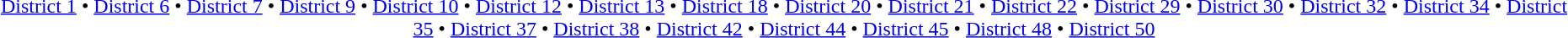<table id=toc class=toc summary=Contents>
<tr>
<td align=center><br><a href='#'>District 1</a> • <a href='#'>District 6</a> • <a href='#'>District 7</a> • <a href='#'>District 9</a> • <a href='#'>District 10</a> • <a href='#'>District 12</a> • <a href='#'>District 13</a> • <a href='#'>District 18</a> • <a href='#'>District 20</a> • <a href='#'>District 21</a> • <a href='#'>District 22</a> • <a href='#'>District 29</a> • <a href='#'>District 30</a> • <a href='#'>District 32</a> • <a href='#'>District 34</a> • <a href='#'>District 35</a> • <a href='#'>District 37</a> • <a href='#'>District 38</a> • <a href='#'>District 42</a> • <a href='#'>District 44</a> • <a href='#'>District 45</a> • <a href='#'>District 48</a> • <a href='#'>District 50</a></td>
</tr>
</table>
